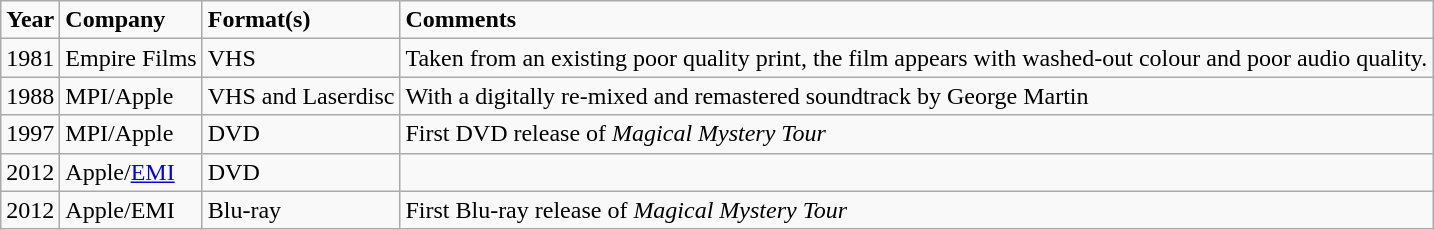<table class="wikitable">
<tr>
<td rowspan="1"><strong>Year</strong></td>
<td rowspan="1"><strong>Company</strong></td>
<td rowspan="1"><strong>Format(s)</strong></td>
<td rowspan="1"><strong>Comments</strong></td>
</tr>
<tr>
<td>1981</td>
<td>Empire Films</td>
<td>VHS</td>
<td>Taken from an existing poor quality print, the film appears with washed-out colour and poor audio quality.</td>
</tr>
<tr>
<td>1988</td>
<td>MPI/Apple</td>
<td>VHS and Laserdisc</td>
<td>With a digitally re-mixed and remastered soundtrack by George Martin</td>
</tr>
<tr>
<td>1997</td>
<td>MPI/Apple</td>
<td>DVD</td>
<td>First DVD release of <em>Magical Mystery Tour</em></td>
</tr>
<tr>
<td>2012</td>
<td>Apple/<a href='#'>EMI</a></td>
<td>DVD</td>
<td></td>
</tr>
<tr>
<td>2012</td>
<td>Apple/EMI</td>
<td>Blu-ray</td>
<td>First Blu-ray release of <em>Magical Mystery Tour</em></td>
</tr>
</table>
